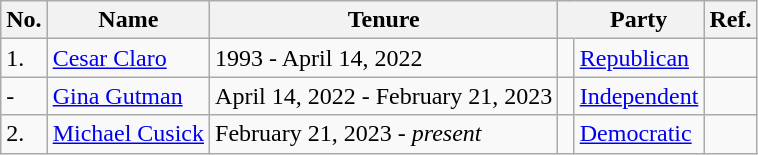<table class="wikitable">
<tr>
<th>No.</th>
<th>Name</th>
<th>Tenure</th>
<th class=unsortable> </th>
<th style="border-left-style:hidden;padding:0.1em 0em">Party</th>
<th>Ref.</th>
</tr>
<tr>
<td>1.</td>
<td><a href='#'>Cesar Claro</a></td>
<td>1993 - April 14, 2022</td>
<td bgcolor=></td>
<td><a href='#'>Republican</a></td>
<td></td>
</tr>
<tr>
<td>-</td>
<td><a href='#'>Gina Gutman</a></td>
<td>April 14, 2022 - February 21, 2023</td>
<td bgcolor=></td>
<td><a href='#'>Independent</a></td>
<td></td>
</tr>
<tr>
<td>2.</td>
<td><a href='#'>Michael Cusick</a></td>
<td>February 21, 2023 - <em>present</em></td>
<td bgcolor=></td>
<td><a href='#'>Democratic</a></td>
<td></td>
</tr>
</table>
